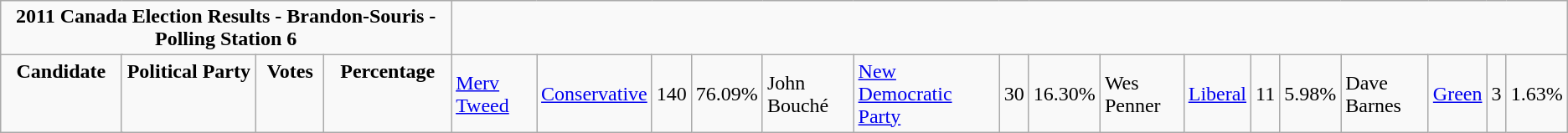<table class="wikitable">
<tr>
<td colspan="5" rowspan="1" align="center" valign="top"><strong>2011 Canada Election Results - Brandon-Souris - Polling Station 6</strong></td>
</tr>
<tr>
<td colspan="2" rowspan="1" align="center" valign="top"><strong>Candidate</strong></td>
<td align="center" valign="top"><strong>Political Party</strong></td>
<td align="center" valign="top"><strong>Votes</strong></td>
<td align="center" valign="top"><strong>Percentage</strong> <br><br></td>
<td><a href='#'>Merv Tweed</a></td>
<td><a href='#'>Conservative</a></td>
<td align="right">140</td>
<td align="right">76.09%<br></td>
<td>John Bouché</td>
<td><a href='#'>New Democratic Party</a></td>
<td align="right">30</td>
<td align="right">16.30%<br></td>
<td>Wes Penner</td>
<td><a href='#'>Liberal</a></td>
<td align="right">11</td>
<td align="right">5.98%<br></td>
<td>Dave Barnes</td>
<td><a href='#'>Green</a></td>
<td align="right">3</td>
<td align="right">1.63%</td>
</tr>
</table>
